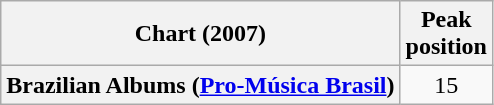<table class="wikitable plainrowheaders">
<tr>
<th scope="col">Chart (2007)</th>
<th scope="col">Peak<br> position</th>
</tr>
<tr>
<th scope="row">Brazilian Albums (<a href='#'>Pro-Música Brasil</a>)</th>
<td align="center">15</td>
</tr>
</table>
